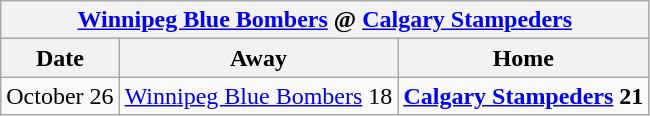<table class="wikitable">
<tr>
<th colspan="4"><a href='#'>Winnipeg Blue Bombers</a> @ <a href='#'>Calgary Stampeders</a></th>
</tr>
<tr>
<th>Date</th>
<th>Away</th>
<th>Home</th>
</tr>
<tr>
<td>October 26</td>
<td><a href='#'>Winnipeg Blue Bombers</a> 18</td>
<td><strong><a href='#'>Calgary Stampeders</a> 21</strong></td>
</tr>
</table>
